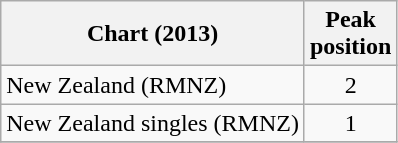<table class="wikitable">
<tr>
<th>Chart (2013)</th>
<th>Peak<br>position</th>
</tr>
<tr>
<td>New Zealand (RMNZ)</td>
<td align=center>2</td>
</tr>
<tr>
<td>New Zealand singles (RMNZ)</td>
<td align=center>1</td>
</tr>
<tr>
</tr>
</table>
